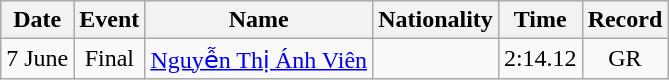<table class="wikitable" style="text-align:center;">
<tr>
<th>Date</th>
<th>Event</th>
<th>Name</th>
<th>Nationality</th>
<th>Time</th>
<th>Record</th>
</tr>
<tr>
<td>7 June</td>
<td>Final</td>
<td align=left><a href='#'>Nguyễn Thị Ánh Viên</a></td>
<td align=left></td>
<td>2:14.12</td>
<td align=center>GR</td>
</tr>
</table>
